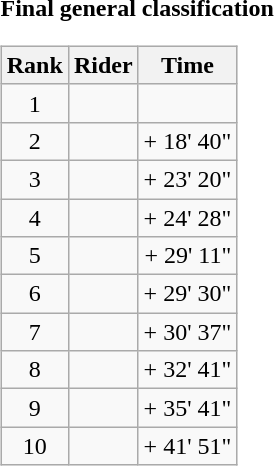<table>
<tr>
<td><strong>Final general classification</strong><br><table class="wikitable">
<tr>
<th scope="col">Rank</th>
<th scope="col">Rider</th>
<th scope="col">Time</th>
</tr>
<tr>
<td style="text-align:center;">1</td>
<td></td>
<td style="text-align:right;"></td>
</tr>
<tr>
<td style="text-align:center;">2</td>
<td></td>
<td style="text-align:right;">+ 18' 40"</td>
</tr>
<tr>
<td style="text-align:center;">3</td>
<td></td>
<td style="text-align:right;">+ 23' 20"</td>
</tr>
<tr>
<td style="text-align:center;">4</td>
<td></td>
<td style="text-align:right;">+ 24' 28"</td>
</tr>
<tr>
<td style="text-align:center;">5</td>
<td></td>
<td style="text-align:right;">+ 29' 11"</td>
</tr>
<tr>
<td style="text-align:center;">6</td>
<td></td>
<td style="text-align:right;">+ 29' 30"</td>
</tr>
<tr>
<td style="text-align:center;">7</td>
<td></td>
<td style="text-align:right;">+ 30' 37"</td>
</tr>
<tr>
<td style="text-align:center;">8</td>
<td></td>
<td style="text-align:right;">+ 32' 41"</td>
</tr>
<tr>
<td style="text-align:center;">9</td>
<td></td>
<td style="text-align:right;">+ 35' 41"</td>
</tr>
<tr>
<td style="text-align:center;">10</td>
<td></td>
<td style="text-align:right;">+ 41' 51"</td>
</tr>
</table>
</td>
</tr>
</table>
